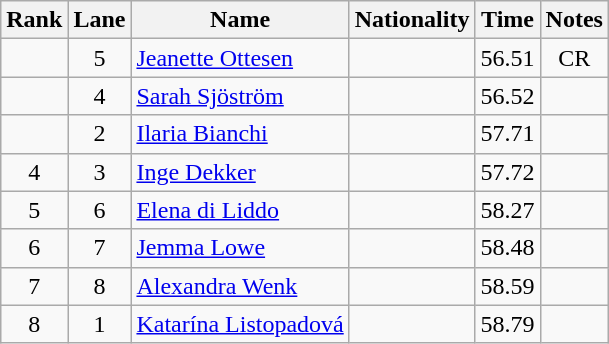<table class="wikitable sortable" style="text-align:center">
<tr>
<th>Rank</th>
<th>Lane</th>
<th>Name</th>
<th>Nationality</th>
<th>Time</th>
<th>Notes</th>
</tr>
<tr>
<td></td>
<td>5</td>
<td align=left><a href='#'>Jeanette Ottesen</a></td>
<td align=left></td>
<td>56.51</td>
<td>CR</td>
</tr>
<tr>
<td></td>
<td>4</td>
<td align=left><a href='#'>Sarah Sjöström</a></td>
<td align=left></td>
<td>56.52</td>
<td></td>
</tr>
<tr>
<td></td>
<td>2</td>
<td align=left><a href='#'>Ilaria Bianchi</a></td>
<td align=left></td>
<td>57.71</td>
<td></td>
</tr>
<tr>
<td>4</td>
<td>3</td>
<td align=left><a href='#'>Inge Dekker</a></td>
<td align=left></td>
<td>57.72</td>
<td></td>
</tr>
<tr>
<td>5</td>
<td>6</td>
<td align=left><a href='#'>Elena di Liddo</a></td>
<td align=left></td>
<td>58.27</td>
<td></td>
</tr>
<tr>
<td>6</td>
<td>7</td>
<td align=left><a href='#'>Jemma Lowe</a></td>
<td align=left></td>
<td>58.48</td>
<td></td>
</tr>
<tr>
<td>7</td>
<td>8</td>
<td align=left><a href='#'>Alexandra Wenk</a></td>
<td align=left></td>
<td>58.59</td>
<td></td>
</tr>
<tr>
<td>8</td>
<td>1</td>
<td align=left><a href='#'>Katarína Listopadová</a></td>
<td align=left></td>
<td>58.79</td>
<td></td>
</tr>
</table>
